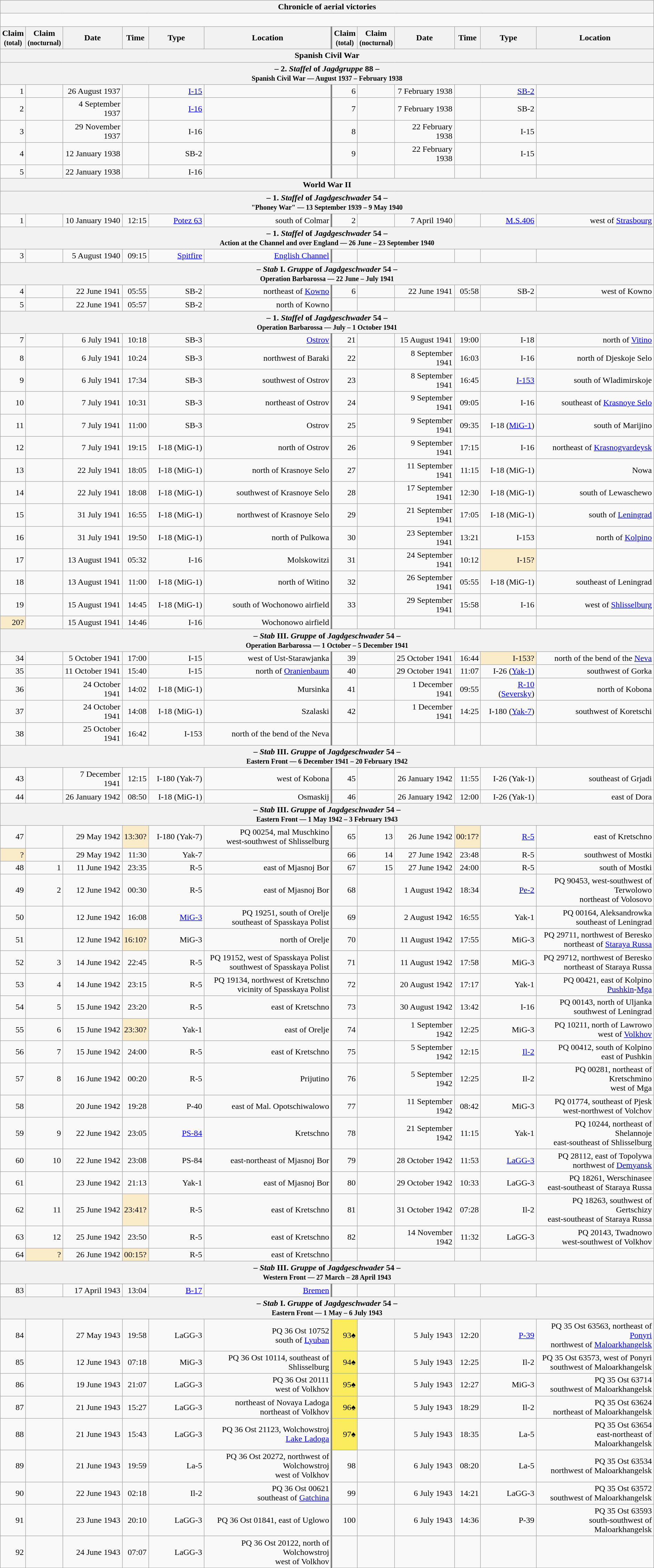<table class="wikitable plainrowheaders collapsible" style="margin-left: auto; margin-right: auto; border: none; text-align:right; width: 100%;">
<tr>
<th colspan="12">Chronicle of aerial victories</th>
</tr>
<tr>
<td colspan="12" style="text-align: left;"><br>
</td>
</tr>
<tr>
<th scope="col">Claim<br><small>(total)</small></th>
<th scope="col">Claim<br><small>(nocturnal)</small></th>
<th scope="col">Date</th>
<th scope="col">Time</th>
<th scope="col" width="100px">Type</th>
<th scope="col">Location</th>
<th scope="col" style="border-left: 3px solid grey;">Claim<br><small>(total)</small></th>
<th scope="col">Claim<br><small>(nocturnal)</small></th>
<th scope="col">Date</th>
<th scope="col">Time</th>
<th scope="col" width="100px">Type</th>
<th scope="col">Location</th>
</tr>
<tr>
<th colspan="12">Spanish Civil War</th>
</tr>
<tr>
<th colspan="12">– 2. <em>Staffel</em> of <em>Jagdgruppe</em> 88 –<br><small>Spanish Civil War — August 1937 – February 1938</small></th>
</tr>
<tr>
<td>1</td>
<td></td>
<td>26 August 1937</td>
<td></td>
<td><a href='#'>I-15</a></td>
<td></td>
<td style="border-left: 3px solid grey;">6</td>
<td></td>
<td>7 February 1938</td>
<td></td>
<td><a href='#'>SB-2</a></td>
<td></td>
</tr>
<tr>
<td>2</td>
<td></td>
<td>4 September 1937</td>
<td></td>
<td><a href='#'>I-16</a></td>
<td></td>
<td style="border-left: 3px solid grey;">7</td>
<td></td>
<td>7 February 1938</td>
<td></td>
<td>SB-2</td>
<td></td>
</tr>
<tr>
<td>3</td>
<td></td>
<td>29 November 1937</td>
<td></td>
<td>I-16</td>
<td></td>
<td style="border-left: 3px solid grey;">8</td>
<td></td>
<td>22 February 1938</td>
<td></td>
<td>I-15</td>
<td></td>
</tr>
<tr>
<td>4</td>
<td></td>
<td>12 January 1938</td>
<td></td>
<td>SB-2</td>
<td></td>
<td style="border-left: 3px solid grey;">9</td>
<td></td>
<td>22 February 1938</td>
<td></td>
<td>I-15</td>
<td></td>
</tr>
<tr>
<td>5</td>
<td></td>
<td>22 January 1938</td>
<td></td>
<td>I-16</td>
<td></td>
<td style="border-left: 3px solid grey;"></td>
<td></td>
<td></td>
<td></td>
<td></td>
<td></td>
</tr>
<tr>
<th colspan="12">World War II</th>
</tr>
<tr>
<th colspan="12">– 1. <em>Staffel</em> of <em>Jagdgeschwader</em> 54 –<br><small>"Phoney War" — 13 September 1939 – 9 May 1940</small></th>
</tr>
<tr>
<td>1</td>
<td></td>
<td>10 January 1940</td>
<td>12:15</td>
<td><a href='#'>Potez 63</a></td>
<td>south of Colmar</td>
<td style="border-left: 3px solid grey;">2</td>
<td></td>
<td>7 April 1940</td>
<td></td>
<td><a href='#'>M.S.406</a></td>
<td>west of <a href='#'>Strasbourg</a></td>
</tr>
<tr>
<th colspan="12">– 1. <em>Staffel</em> of <em>Jagdgeschwader</em> 54 –<br><small>Action at the Channel and over England — 26 June – 23 September 1940</small></th>
</tr>
<tr>
<td>3</td>
<td></td>
<td>5 August 1940</td>
<td>09:15</td>
<td><a href='#'>Spitfire</a></td>
<td><a href='#'>English Channel</a></td>
<td style="border-left: 3px solid grey;"></td>
<td></td>
<td></td>
<td></td>
<td></td>
<td></td>
</tr>
<tr>
<th colspan="12">– <em>Stab</em> I. <em>Gruppe</em> of <em>Jagdgeschwader</em> 54 –<br><small>Operation Barbarossa — 22 June – July 1941</small></th>
</tr>
<tr>
<td>4</td>
<td></td>
<td>22 June 1941</td>
<td>05:55</td>
<td>SB-2</td>
<td>northeast of <a href='#'>Kowno</a></td>
<td style="border-left: 3px solid grey;">6</td>
<td></td>
<td>22 June 1941</td>
<td>05:58</td>
<td>SB-2</td>
<td>west of Kowno</td>
</tr>
<tr>
<td>5</td>
<td></td>
<td>22 June 1941</td>
<td>05:57</td>
<td>SB-2</td>
<td>north of Kowno</td>
<td style="border-left: 3px solid grey;"></td>
<td></td>
<td></td>
<td></td>
<td></td>
<td></td>
</tr>
<tr>
<th colspan="12">– 1. <em>Staffel</em> of <em>Jagdgeschwader</em> 54 –<br><small>Operation Barbarossa — July – 1 October 1941</small></th>
</tr>
<tr>
<td>7</td>
<td></td>
<td>6 July 1941</td>
<td>10:18</td>
<td>SB-3</td>
<td><a href='#'>Ostrov</a></td>
<td style="border-left: 3px solid grey;">21</td>
<td></td>
<td>15 August 1941</td>
<td>19:00</td>
<td>I-18</td>
<td>north of <a href='#'>Vitino</a></td>
</tr>
<tr>
<td>8</td>
<td></td>
<td>6 July 1941</td>
<td>10:24</td>
<td>SB-3</td>
<td>northwest of Baraki</td>
<td style="border-left: 3px solid grey;">22</td>
<td></td>
<td>8 September 1941</td>
<td>16:03</td>
<td>I-16</td>
<td>north of Djeskoje Selo</td>
</tr>
<tr>
<td>9</td>
<td></td>
<td>6 July 1941</td>
<td>17:34</td>
<td>SB-3</td>
<td>southwest of Ostrov</td>
<td style="border-left: 3px solid grey;">23</td>
<td></td>
<td>8 September 1941</td>
<td>16:45</td>
<td><a href='#'>I-153</a></td>
<td>south of Wladimirskoje</td>
</tr>
<tr>
<td>10</td>
<td></td>
<td>7 July 1941</td>
<td>10:31</td>
<td>SB-3</td>
<td>northeast of Ostrov</td>
<td style="border-left: 3px solid grey;">24</td>
<td></td>
<td>9 September 1941</td>
<td>09:05</td>
<td>I-16</td>
<td>southeast of <a href='#'>Krasnoye Selo</a></td>
</tr>
<tr>
<td>11</td>
<td></td>
<td>7 July 1941</td>
<td>11:00</td>
<td>SB-3</td>
<td>Ostrov</td>
<td style="border-left: 3px solid grey;">25</td>
<td></td>
<td>9 September 1941</td>
<td>09:35</td>
<td>I-18 (<a href='#'>MiG-1</a>)</td>
<td>south of Marijino</td>
</tr>
<tr>
<td>12</td>
<td></td>
<td>7 July 1941</td>
<td>19:15</td>
<td>I-18 (MiG-1)</td>
<td>north of Ostrov</td>
<td style="border-left: 3px solid grey;">26</td>
<td></td>
<td>9 September 1941</td>
<td>17:15</td>
<td>I-16</td>
<td>northeast of <a href='#'>Krasnogvardeysk</a></td>
</tr>
<tr>
<td>13</td>
<td></td>
<td>22 July 1941</td>
<td>18:05</td>
<td>I-18 (MiG-1)</td>
<td>north of Krasnoye Selo</td>
<td style="border-left: 3px solid grey;">27</td>
<td></td>
<td>11 September 1941</td>
<td>11:15</td>
<td>I-18 (MiG-1)</td>
<td>Nowa</td>
</tr>
<tr>
<td>14</td>
<td></td>
<td>22 July 1941</td>
<td>18:08</td>
<td>I-18 (MiG-1)</td>
<td>southwest of Krasnoye Selo</td>
<td style="border-left: 3px solid grey;">28</td>
<td></td>
<td>17 September 1941</td>
<td>12:30</td>
<td>I-18 (MiG-1)</td>
<td>south of Lewaschewo</td>
</tr>
<tr>
<td>15</td>
<td></td>
<td>31 July 1941</td>
<td>16:55</td>
<td>I-18 (MiG-1)</td>
<td>northwest of Krasnoye Selo</td>
<td style="border-left: 3px solid grey;">29</td>
<td></td>
<td>21 September 1941</td>
<td>17:05</td>
<td>I-18 (MiG-1)</td>
<td>south of <a href='#'>Leningrad</a></td>
</tr>
<tr>
<td>16</td>
<td></td>
<td>31 July 1941</td>
<td>19:50</td>
<td>I-18 (MiG-1)</td>
<td>north of Pulkowa</td>
<td style="border-left: 3px solid grey;">30</td>
<td></td>
<td>23 September 1941</td>
<td>13:21</td>
<td>I-153</td>
<td>north of <a href='#'>Kolpino</a></td>
</tr>
<tr>
<td>17</td>
<td></td>
<td>13 August 1941</td>
<td>05:32</td>
<td>I-16</td>
<td>Molskowitzi</td>
<td style="border-left: 3px solid grey;">31</td>
<td></td>
<td>24 September 1941</td>
<td>10:12</td>
<td style="background:#faecc8">I-15?</td>
<td></td>
</tr>
<tr>
<td>18</td>
<td></td>
<td>13 August 1941</td>
<td>11:00</td>
<td>I-18 (MiG-1)</td>
<td>north of Witino</td>
<td style="border-left: 3px solid grey;">32</td>
<td></td>
<td>26 September 1941</td>
<td>05:55</td>
<td>I-18 (MiG-1)</td>
<td>southeast of Leningrad</td>
</tr>
<tr>
<td>19</td>
<td></td>
<td>15 August 1941</td>
<td>14:45</td>
<td>I-18 (MiG-1)</td>
<td>south of Wochonowo airfield</td>
<td style="border-left: 3px solid grey;">33</td>
<td></td>
<td>29 September 1941</td>
<td>15:58</td>
<td>I-16</td>
<td>west of <a href='#'>Shlisselburg</a></td>
</tr>
<tr>
<td style="background:#faecc8">20?</td>
<td></td>
<td>15 August 1941</td>
<td>14:46</td>
<td>I-16</td>
<td>Wochonowo airfield</td>
<td style="border-left: 3px solid grey;"></td>
<td></td>
<td></td>
<td></td>
<td></td>
<td></td>
</tr>
<tr>
<th colspan="12">– <em>Stab</em> III. <em>Gruppe</em> of <em>Jagdgeschwader</em> 54 –<br><small>Operation Barbarossa — 1 October – 5 December 1941</small></th>
</tr>
<tr>
<td>34</td>
<td></td>
<td>5 October 1941</td>
<td>17:00</td>
<td>I-15</td>
<td>west of Ust-Starawjanka</td>
<td style="border-left: 3px solid grey;">39</td>
<td></td>
<td>25 October 1941</td>
<td>16:44</td>
<td style="background:#faecc8">I-153?</td>
<td>north of the bend of the <a href='#'>Neva</a></td>
</tr>
<tr>
<td>35</td>
<td></td>
<td>11 October 1941</td>
<td>15:40</td>
<td>I-15</td>
<td>north of <a href='#'>Oranienbaum</a></td>
<td style="border-left: 3px solid grey;">40</td>
<td></td>
<td>29 October 1941</td>
<td>11:07</td>
<td>I-26 (<a href='#'>Yak-1</a>)</td>
<td>southwest of Gorka</td>
</tr>
<tr>
<td>36</td>
<td></td>
<td>24 October 1941</td>
<td>14:02</td>
<td>I-18 (MiG-1)</td>
<td>Mursinka</td>
<td style="border-left: 3px solid grey;">41</td>
<td></td>
<td>1 December 1941</td>
<td>09:55</td>
<td><a href='#'>R-10</a> (<a href='#'>Seversky</a>)</td>
<td>north of Kobona</td>
</tr>
<tr>
<td>37</td>
<td></td>
<td>24 October 1941</td>
<td>14:08</td>
<td>I-18 (MiG-1)</td>
<td>Szalaski</td>
<td style="border-left: 3px solid grey;">42</td>
<td></td>
<td>1 December 1941</td>
<td>14:25</td>
<td>I-180 (<a href='#'>Yak-7</a>)</td>
<td>southwest of Koretschi</td>
</tr>
<tr>
<td>38</td>
<td></td>
<td>25 October 1941</td>
<td>16:42</td>
<td>I-153</td>
<td>north of the bend of the Neva</td>
<td style="border-left: 3px solid grey;"></td>
<td></td>
<td></td>
<td></td>
<td></td>
<td></td>
</tr>
<tr>
<th colspan="12">– <em>Stab</em> III. <em>Gruppe</em> of <em>Jagdgeschwader</em> 54 –<br><small>Eastern Front — 6 December 1941 – 20 February 1942</small></th>
</tr>
<tr>
<td>43</td>
<td></td>
<td>7 December 1941</td>
<td>12:15</td>
<td>I-180 (Yak-7)</td>
<td>west of Kobona</td>
<td style="border-left: 3px solid grey;">45</td>
<td></td>
<td>26 January 1942</td>
<td>11:55</td>
<td>I-26 (Yak-1)</td>
<td>southeast of Grjadi</td>
</tr>
<tr>
<td>44</td>
<td></td>
<td>26 January 1942</td>
<td>08:50</td>
<td>I-18 (MiG-1)</td>
<td>Osmaskij</td>
<td style="border-left: 3px solid grey;">46</td>
<td></td>
<td>26 January 1942</td>
<td>12:00</td>
<td>I-26 (Yak-1)</td>
<td>east of Dora</td>
</tr>
<tr>
<th colspan="12">– <em>Stab</em> III. <em>Gruppe</em> of <em>Jagdgeschwader</em> 54 –<br><small>Eastern Front — 1 May 1942 – 3 February 1943</small></th>
</tr>
<tr>
<td>47</td>
<td></td>
<td>29 May 1942</td>
<td style="background:#faecc8">13:30?</td>
<td>I-180 (Yak-7)</td>
<td>PQ 00254, mal Muschkino<br> west-southwest of Shlisselburg</td>
<td style="border-left: 3px solid grey;">65</td>
<td>13</td>
<td>26 June 1942</td>
<td style="background:#faecc8">00:17?</td>
<td><a href='#'>R-5</a></td>
<td>east of Kretschno</td>
</tr>
<tr>
<td style="background:#faecc8">?</td>
<td></td>
<td>29 May 1942</td>
<td>11:30</td>
<td>Yak-7</td>
<td></td>
<td style="border-left: 3px solid grey;">66</td>
<td>14</td>
<td>27 June 1942</td>
<td>23:48</td>
<td>R-5</td>
<td>southwest of Mostki</td>
</tr>
<tr>
<td>48</td>
<td>1</td>
<td>11 June 1942</td>
<td>23:35</td>
<td>R-5</td>
<td>east of Mjasnoj Bor</td>
<td style="border-left: 3px solid grey;">67</td>
<td>15</td>
<td>27 June 1942</td>
<td>24:00</td>
<td>R-5</td>
<td>south of Mostki</td>
</tr>
<tr>
<td>49</td>
<td>2</td>
<td>12 June 1942</td>
<td>00:30</td>
<td>R-5</td>
<td>east of Mjasnoj Bor</td>
<td style="border-left: 3px solid grey;">68</td>
<td></td>
<td>1 August 1942</td>
<td>18:34</td>
<td><a href='#'>Pe-2</a></td>
<td>PQ 90453, west-southwest of Terwolowo<br> northeast of Volosovo</td>
</tr>
<tr>
<td>50</td>
<td></td>
<td>12 June 1942</td>
<td>16:08</td>
<td><a href='#'>MiG-3</a></td>
<td>PQ 19251, south of Orelje<br> southeast of Spasskaya Polist</td>
<td style="border-left: 3px solid grey;">69</td>
<td></td>
<td>2 August 1942</td>
<td>16:55</td>
<td>Yak-1</td>
<td>PQ 00164, Aleksandrowka<br> southeast of Leningrad</td>
</tr>
<tr>
<td>51</td>
<td></td>
<td>12 June 1942</td>
<td style="background:#faecc8">16:10?</td>
<td>MiG-3</td>
<td>north of Orelje</td>
<td style="border-left: 3px solid grey;">70</td>
<td></td>
<td>11 August 1942</td>
<td>17:55</td>
<td>MiG-3</td>
<td>PQ 29711, northwest of Beresko<br> northeast of <a href='#'>Staraya Russa</a></td>
</tr>
<tr>
<td>52</td>
<td>3</td>
<td>14 June 1942</td>
<td>22:45</td>
<td>R-5</td>
<td>PQ 19152, west of Spasskaya Polist<br> southwest of Spasskaya Polist</td>
<td style="border-left: 3px solid grey;">71</td>
<td></td>
<td>11 August 1942</td>
<td>17:58</td>
<td>MiG-3</td>
<td>PQ 29712, northwest of Beresko<br> northeast of Staraya Russa</td>
</tr>
<tr>
<td>53</td>
<td>4</td>
<td>14 June 1942</td>
<td>23:15</td>
<td>R-5</td>
<td>PQ 19134, northwest of Kretschno<br>vicinity of Spasskaya Polist</td>
<td style="border-left: 3px solid grey;">72</td>
<td></td>
<td>20 August 1942</td>
<td>17:17</td>
<td>Yak-1</td>
<td>PQ 00421, east of Kolpino<br><a href='#'>Pushkin</a>-<a href='#'>Mga</a></td>
</tr>
<tr>
<td>54</td>
<td>5</td>
<td>15 June 1942</td>
<td>23:20</td>
<td>R-5</td>
<td>east of Kretschno</td>
<td style="border-left: 3px solid grey;">73</td>
<td></td>
<td>30 August 1942</td>
<td>13:42</td>
<td>I-16</td>
<td>PQ 00143, north of Uljanka<br> southwest of Leningrad</td>
</tr>
<tr>
<td>55</td>
<td>6</td>
<td>15 June 1942</td>
<td style="background:#faecc8">23:30?</td>
<td>Yak-1</td>
<td>east of Orelje</td>
<td style="border-left: 3px solid grey;">74</td>
<td></td>
<td>1 September 1942</td>
<td>12:25</td>
<td>MiG-3</td>
<td>PQ 10211, north of Lawrowo<br> west of <a href='#'>Volkhov</a></td>
</tr>
<tr>
<td>56</td>
<td>7</td>
<td>15 June 1942</td>
<td>24:00</td>
<td>R-5</td>
<td>east of Kretschno</td>
<td style="border-left: 3px solid grey;">75</td>
<td></td>
<td>5 September 1942</td>
<td>12:15</td>
<td><a href='#'>Il-2</a></td>
<td>PQ 00412, south of Kolpino<br> east of Pushkin</td>
</tr>
<tr>
<td>57</td>
<td>8</td>
<td>16 June 1942</td>
<td>00:20</td>
<td>R-5</td>
<td>Prijutino</td>
<td style="border-left: 3px solid grey;">76</td>
<td></td>
<td>5 September 1942</td>
<td>12:25</td>
<td>Il-2</td>
<td>PQ 00281, northeast of Kretschmino<br> west of Mga</td>
</tr>
<tr>
<td>58</td>
<td></td>
<td>20 June 1942</td>
<td>19:28</td>
<td>P-40</td>
<td>east of Mal. Opotschiwalowo</td>
<td style="border-left: 3px solid grey;">77</td>
<td></td>
<td>11 September 1942</td>
<td>08:42</td>
<td>MiG-3</td>
<td>PQ 01774, southeast of Pjesk<br> west-northwest of Volchov</td>
</tr>
<tr>
<td>59</td>
<td>9</td>
<td>22 June 1942</td>
<td>23:05</td>
<td><a href='#'>PS-84</a></td>
<td>Kretschno</td>
<td style="border-left: 3px solid grey;">78</td>
<td></td>
<td>21 September 1942</td>
<td>11:15</td>
<td>Yak-1</td>
<td>PQ 10244, northeast of Shelannoje<br> east-southeast of Shlisselburg</td>
</tr>
<tr>
<td>60</td>
<td>10</td>
<td>22 June 1942</td>
<td>23:08</td>
<td>PS-84</td>
<td>east-northeast of Mjasnoj Bor</td>
<td style="border-left: 3px solid grey;">79</td>
<td></td>
<td>28 October 1942</td>
<td>11:53</td>
<td><a href='#'>LaGG-3</a></td>
<td>PQ 28112, east of Topolywa<br> northwest of <a href='#'>Demyansk</a></td>
</tr>
<tr>
<td>61</td>
<td></td>
<td>23 June 1942</td>
<td>21:13</td>
<td>Yak-1</td>
<td>east of Mjasnoj Bor</td>
<td style="border-left: 3px solid grey;">80</td>
<td></td>
<td>29 October 1942</td>
<td>10:33</td>
<td>LaGG-3</td>
<td>PQ 18261, Werschinasee<br> east-southeast of Staraya Russa</td>
</tr>
<tr>
<td>62</td>
<td>11</td>
<td>25 June 1942</td>
<td style="background:#faecc8">23:41?</td>
<td>R-5</td>
<td>east of Kretschno</td>
<td style="border-left: 3px solid grey;">81</td>
<td></td>
<td>31 October 1942</td>
<td>07:28</td>
<td>Il-2</td>
<td>PQ 18263, southwest of Gertschizy<br> east-southeast of Staraya Russa</td>
</tr>
<tr>
<td>63</td>
<td>12</td>
<td>25 June 1942</td>
<td>23:50</td>
<td>R-5</td>
<td>east of Kretschno</td>
<td style="border-left: 3px solid grey;">82</td>
<td></td>
<td>14 November 1942</td>
<td>11:32</td>
<td>LaGG-3</td>
<td>PQ 20143, Twadnowo<br>west-southwest of Volkhov</td>
</tr>
<tr>
<td>64</td>
<td style="background:#faecc8">?</td>
<td>26 June 1942</td>
<td style="background:#faecc8">00:15?</td>
<td>R-5</td>
<td>east of Kretschno</td>
<td style="border-left: 3px solid grey;"></td>
<td></td>
<td></td>
<td></td>
<td></td>
<td></td>
</tr>
<tr>
<th colspan="12">– <em>Stab</em> III. <em>Gruppe</em> of <em>Jagdgeschwader</em> 54 –<br><small>Western Front — 27 March – 28 April 1943</small></th>
</tr>
<tr>
<td>83</td>
<td></td>
<td>17 April 1943</td>
<td>13:04</td>
<td><a href='#'>B-17</a></td>
<td><a href='#'>Bremen</a></td>
<td style="border-left: 3px solid grey;"></td>
<td></td>
<td></td>
<td></td>
<td></td>
<td></td>
</tr>
<tr>
<th colspan="12">– <em>Stab</em> I. <em>Gruppe</em> of <em>Jagdgeschwader</em> 54 –<br><small>Eastern Front — 1 May – 6 July 1943</small></th>
</tr>
<tr>
<td>84</td>
<td></td>
<td>27 May 1943</td>
<td>19:58</td>
<td>LaGG-3</td>
<td>PQ 36 Ost 10752<br> south of <a href='#'>Lyuban</a></td>
<td style="border-left: 3px solid grey; background:#fbec5d;">93♠</td>
<td></td>
<td>5 July 1943</td>
<td>12:20</td>
<td><a href='#'>P-39</a></td>
<td>PQ 35 Ost 63563, northeast of <a href='#'>Ponyri</a><br> northwest of <a href='#'>Maloarkhangelsk</a></td>
</tr>
<tr>
<td>85</td>
<td></td>
<td>12 June 1943</td>
<td>07:18</td>
<td>MiG-3</td>
<td>PQ 36 Ost 10114, southeast of Shlisselburg</td>
<td style="border-left: 3px solid grey; background:#fbec5d;">94♠</td>
<td></td>
<td>5 July 1943</td>
<td>12:25</td>
<td>Il-2</td>
<td>PQ 35 Ost 63573, west of Ponyri<br> southwest of Maloarkhangelsk</td>
</tr>
<tr>
<td>86</td>
<td></td>
<td>19 June 1943</td>
<td>21:07</td>
<td>LaGG-3</td>
<td>PQ 36 Ost 20111<br>west of Volkhov</td>
<td style="border-left: 3px solid grey; background:#fbec5d;">95♠</td>
<td></td>
<td>5 July 1943</td>
<td>12:27</td>
<td>MiG-3</td>
<td>PQ 35 Ost 63714<br> southwest of Maloarkhangelsk</td>
</tr>
<tr>
<td>87</td>
<td></td>
<td>21 June 1943</td>
<td>15:27</td>
<td>LaGG-3</td>
<td> northeast of Novaya Ladoga<br> northeast of Volkhov</td>
<td style="border-left: 3px solid grey; background:#fbec5d;">96♠</td>
<td></td>
<td>5 July 1943</td>
<td>18:29</td>
<td>Il-2</td>
<td>PQ 35 Ost 63624<br> northeast of Maloarkhangelsk</td>
</tr>
<tr>
<td>88</td>
<td></td>
<td>21 June 1943</td>
<td>15:43</td>
<td>LaGG-3</td>
<td>PQ 36 Ost 21123, Wolchowstroj<br><a href='#'>Lake Ladoga</a></td>
<td style="border-left: 3px solid grey; background:#fbec5d;">97♠</td>
<td></td>
<td>5 July 1943</td>
<td>18:35</td>
<td>La-5</td>
<td>PQ 35 Ost 63654<br> east-northeast of Maloarkhangelsk</td>
</tr>
<tr>
<td>89</td>
<td></td>
<td>21 June 1943</td>
<td>19:59</td>
<td>La-5</td>
<td>PQ 36 Ost 20272, northwest of Wolchowstroj<br> west of Volkhov</td>
<td style="border-left: 3px solid grey;">98</td>
<td></td>
<td>6 July 1943</td>
<td>08:20</td>
<td>La-5</td>
<td>PQ 35 Ost 63534<br> northwest of Maloarkhangelsk</td>
</tr>
<tr>
<td>90</td>
<td></td>
<td>22 June 1943</td>
<td>02:18</td>
<td>Il-2</td>
<td>PQ 36 Ost 00621<br> southeast of <a href='#'>Gatchina</a></td>
<td style="border-left: 3px solid grey;">99</td>
<td></td>
<td>6 July 1943</td>
<td>14:21</td>
<td>LaGG-3</td>
<td>PQ 35 Ost 63572<br> southwest of Maloarkhangelsk</td>
</tr>
<tr>
<td>91</td>
<td></td>
<td>23 June 1943</td>
<td>20:10</td>
<td>LaGG-3</td>
<td>PQ 36 Ost 01841, east of Uglowo</td>
<td style="border-left: 3px solid grey;">100</td>
<td></td>
<td>6 July 1943</td>
<td>14:36</td>
<td>P-39</td>
<td>PQ 35 Ost 63593<br> south-southwest of Maloarkhangelsk</td>
</tr>
<tr>
<td>92</td>
<td></td>
<td>24 June 1943</td>
<td>07:07</td>
<td>LaGG-3</td>
<td>PQ 36 Ost 20122, north of Wolchowstroj<br>west of Volkhov</td>
<td style="border-left: 3px solid grey;"></td>
<td></td>
<td></td>
<td></td>
<td></td>
<td></td>
</tr>
</table>
